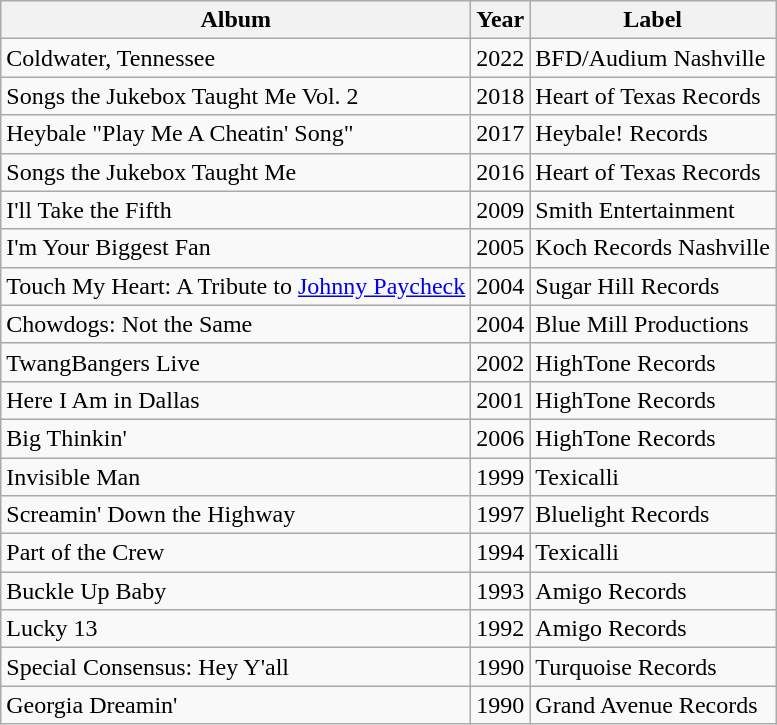<table class="wikitable">
<tr>
<th>Album</th>
<th>Year</th>
<th>Label</th>
</tr>
<tr>
<td>Coldwater, Tennessee</td>
<td>2022</td>
<td>BFD/Audium Nashville</td>
</tr>
<tr>
<td>Songs the Jukebox Taught Me Vol. 2</td>
<td>2018</td>
<td>Heart of Texas Records</td>
</tr>
<tr>
<td>Heybale "Play Me A Cheatin' Song"</td>
<td>2017</td>
<td>Heybale! Records</td>
</tr>
<tr>
<td>Songs the Jukebox Taught Me</td>
<td>2016</td>
<td>Heart of Texas Records</td>
</tr>
<tr>
<td>I'll Take the Fifth</td>
<td>2009</td>
<td>Smith Entertainment</td>
</tr>
<tr>
<td>I'm Your Biggest Fan</td>
<td>2005</td>
<td>Koch Records Nashville</td>
</tr>
<tr>
<td>Touch My Heart: A Tribute to <a href='#'>Johnny Paycheck</a></td>
<td>2004</td>
<td>Sugar Hill Records</td>
</tr>
<tr>
<td>Chowdogs: Not the Same</td>
<td>2004</td>
<td>Blue Mill Productions</td>
</tr>
<tr>
<td>TwangBangers Live</td>
<td>2002</td>
<td>HighTone Records</td>
</tr>
<tr>
<td>Here I Am in Dallas</td>
<td>2001</td>
<td>HighTone Records</td>
</tr>
<tr>
<td>Big Thinkin'</td>
<td>2006</td>
<td>HighTone Records</td>
</tr>
<tr>
<td>Invisible Man</td>
<td>1999</td>
<td>Texicalli</td>
</tr>
<tr>
<td>Screamin' Down the Highway</td>
<td>1997</td>
<td>Bluelight Records</td>
</tr>
<tr>
<td>Part of the Crew</td>
<td>1994</td>
<td>Texicalli</td>
</tr>
<tr>
<td>Buckle Up Baby</td>
<td>1993</td>
<td>Amigo Records</td>
</tr>
<tr>
<td>Lucky 13</td>
<td>1992</td>
<td>Amigo Records</td>
</tr>
<tr>
<td>Special Consensus: Hey Y'all</td>
<td>1990</td>
<td>Turquoise Records</td>
</tr>
<tr>
<td>Georgia Dreamin'</td>
<td>1990</td>
<td>Grand Avenue Records</td>
</tr>
</table>
